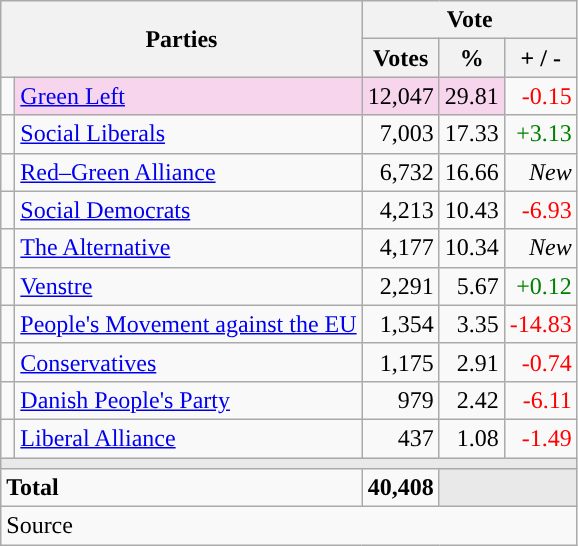<table class="wikitable" style="text-align:right;">
<tr>
<th style="text-align:centre;" rowspan="2" colspan="2" width="225">Parties</th>
<th colspan="3">Vote</th>
</tr>
<tr>
<th width="15">Votes</th>
<th width="15">%</th>
<th width="15">+ / -</th>
</tr>
<tr>
<td width="2" style="color:inherit;background:"></td>
<td bgcolor=#f7d5ed   align="left"><a href='#'>Green Left</a></td>
<td bgcolor=#f7d5ed>12,047</td>
<td bgcolor=#f7d5ed>29.81</td>
<td style=color:red;>-0.15</td>
</tr>
<tr>
<td width="2" style="color:inherit;background:"></td>
<td align="left"><a href='#'>Social Liberals</a></td>
<td>7,003</td>
<td>17.33</td>
<td style=color:green;>+3.13</td>
</tr>
<tr>
<td width="2" style="color:inherit;background:"></td>
<td align="left"><a href='#'>Red–Green Alliance</a></td>
<td>6,732</td>
<td>16.66</td>
<td><em>New</em></td>
</tr>
<tr>
<td width="2" style="color:inherit;background:"></td>
<td align="left"><a href='#'>Social Democrats</a></td>
<td>4,213</td>
<td>10.43</td>
<td style=color:red;>-6.93</td>
</tr>
<tr>
<td width="2" style="color:inherit;background:"></td>
<td align="left"><a href='#'>The Alternative</a></td>
<td>4,177</td>
<td>10.34</td>
<td><em>New</em></td>
</tr>
<tr>
<td width="2" style="color:inherit;background:"></td>
<td align="left"><a href='#'>Venstre</a></td>
<td>2,291</td>
<td>5.67</td>
<td style=color:green;>+0.12</td>
</tr>
<tr>
<td width="2" style="color:inherit;background:"></td>
<td align="left"><a href='#'>People's Movement against the EU</a></td>
<td>1,354</td>
<td>3.35</td>
<td style=color:red;>-14.83</td>
</tr>
<tr>
<td width="2" style="color:inherit;background:"></td>
<td align="left"><a href='#'>Conservatives</a></td>
<td>1,175</td>
<td>2.91</td>
<td style=color:red;>-0.74</td>
</tr>
<tr>
<td width="2" style="color:inherit;background:"></td>
<td align="left"><a href='#'>Danish People's Party</a></td>
<td>979</td>
<td>2.42</td>
<td style=color:red;>-6.11</td>
</tr>
<tr>
<td width="2" style="color:inherit;background:"></td>
<td align="left"><a href='#'>Liberal Alliance</a></td>
<td>437</td>
<td>1.08</td>
<td style=color:red;>-1.49</td>
</tr>
<tr>
<td colspan="7" bgcolor="#E9E9E9"></td>
</tr>
<tr>
<td align="left" colspan="2"><strong>Total</strong></td>
<td><strong>40,408</strong></td>
<td bgcolor="#E9E9E9" colspan="2"></td>
</tr>
<tr>
<td align="left" colspan="6">Source</td>
</tr>
</table>
